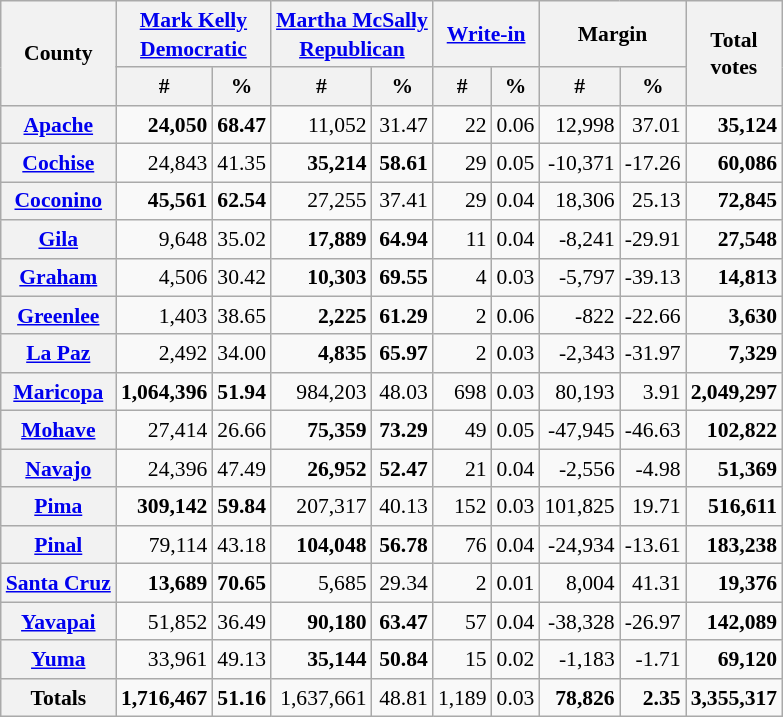<table class="wikitable sortable" style="text-align:right;font-size:90%;line-height:1.3">
<tr>
<th rowspan="2">County</th>
<th colspan="2"><a href='#'>Mark Kelly</a><br><a href='#'>Democratic</a></th>
<th colspan="2"><a href='#'>Martha McSally</a><br><a href='#'>Republican</a></th>
<th colspan="2"><a href='#'>Write-in</a></th>
<th colspan="2">Margin</th>
<th rowspan="2">Total<br>votes</th>
</tr>
<tr>
<th data-sort-type="number">#</th>
<th data-sort-type="number">%</th>
<th data-sort-type="number">#</th>
<th data-sort-type="number">%</th>
<th data-sort-type="number">#</th>
<th data-sort-type="number">%</th>
<th data-sort-type="number">#</th>
<th data-sort-type="number">%</th>
</tr>
<tr>
<th><a href='#'>Apache</a></th>
<td><strong>24,050</strong></td>
<td><strong>68.47</strong></td>
<td>11,052</td>
<td>31.47</td>
<td>22</td>
<td>0.06</td>
<td>12,998</td>
<td>37.01</td>
<td><strong>35,124</strong></td>
</tr>
<tr>
<th><a href='#'>Cochise</a></th>
<td>24,843</td>
<td>41.35</td>
<td><strong>35,214</strong></td>
<td><strong>58.61</strong></td>
<td>29</td>
<td>0.05</td>
<td>-10,371</td>
<td>-17.26</td>
<td><strong>60,086</strong></td>
</tr>
<tr>
<th><a href='#'>Coconino</a></th>
<td><strong>45,561</strong></td>
<td><strong>62.54</strong></td>
<td>27,255</td>
<td>37.41</td>
<td>29</td>
<td>0.04</td>
<td>18,306</td>
<td>25.13</td>
<td><strong>72,845</strong></td>
</tr>
<tr>
<th><a href='#'>Gila</a></th>
<td>9,648</td>
<td>35.02</td>
<td><strong>17,889</strong></td>
<td><strong>64.94</strong></td>
<td>11</td>
<td>0.04</td>
<td>-8,241</td>
<td>-29.91</td>
<td><strong>27,548</strong></td>
</tr>
<tr>
<th><a href='#'>Graham</a></th>
<td>4,506</td>
<td>30.42</td>
<td><strong>10,303</strong></td>
<td><strong>69.55</strong></td>
<td>4</td>
<td>0.03</td>
<td>-5,797</td>
<td>-39.13</td>
<td><strong>14,813</strong></td>
</tr>
<tr>
<th><a href='#'>Greenlee</a></th>
<td>1,403</td>
<td>38.65</td>
<td><strong>2,225</strong></td>
<td><strong>61.29</strong></td>
<td>2</td>
<td>0.06</td>
<td>-822</td>
<td>-22.66</td>
<td><strong>3,630</strong></td>
</tr>
<tr>
<th><a href='#'>La Paz</a></th>
<td>2,492</td>
<td>34.00</td>
<td><strong>4,835</strong></td>
<td><strong>65.97</strong></td>
<td>2</td>
<td>0.03</td>
<td>-2,343</td>
<td>-31.97</td>
<td><strong>7,329</strong></td>
</tr>
<tr>
<th><a href='#'>Maricopa</a></th>
<td><strong>1,064,396</strong></td>
<td><strong>51.94</strong></td>
<td>984,203</td>
<td>48.03</td>
<td>698</td>
<td>0.03</td>
<td>80,193</td>
<td>3.91</td>
<td><strong>2,049,297</strong></td>
</tr>
<tr>
<th><a href='#'>Mohave</a></th>
<td>27,414</td>
<td>26.66</td>
<td><strong>75,359</strong></td>
<td><strong>73.29</strong></td>
<td>49</td>
<td>0.05</td>
<td>-47,945</td>
<td>-46.63</td>
<td><strong>102,822</strong></td>
</tr>
<tr>
<th><a href='#'>Navajo</a></th>
<td>24,396</td>
<td>47.49</td>
<td><strong>26,952</strong></td>
<td><strong>52.47</strong></td>
<td>21</td>
<td>0.04</td>
<td>-2,556</td>
<td>-4.98</td>
<td><strong>51,369</strong></td>
</tr>
<tr>
<th><a href='#'>Pima</a></th>
<td><strong>309,142</strong></td>
<td><strong>59.84</strong></td>
<td>207,317</td>
<td>40.13</td>
<td>152</td>
<td>0.03</td>
<td>101,825</td>
<td>19.71</td>
<td><strong>516,611</strong></td>
</tr>
<tr>
<th><a href='#'>Pinal</a></th>
<td>79,114</td>
<td>43.18</td>
<td><strong>104,048</strong></td>
<td><strong>56.78</strong></td>
<td>76</td>
<td>0.04</td>
<td>-24,934</td>
<td>-13.61</td>
<td><strong>183,238</strong></td>
</tr>
<tr>
<th><a href='#'>Santa Cruz</a></th>
<td><strong>13,689</strong></td>
<td><strong>70.65</strong></td>
<td>5,685</td>
<td>29.34</td>
<td>2</td>
<td>0.01</td>
<td>8,004</td>
<td>41.31</td>
<td><strong>19,376</strong></td>
</tr>
<tr>
<th><a href='#'>Yavapai</a></th>
<td>51,852</td>
<td>36.49</td>
<td><strong>90,180</strong></td>
<td><strong>63.47</strong></td>
<td>57</td>
<td>0.04</td>
<td>-38,328</td>
<td>-26.97</td>
<td><strong>142,089</strong></td>
</tr>
<tr>
<th><a href='#'>Yuma</a></th>
<td>33,961</td>
<td>49.13</td>
<td><strong>35,144</strong></td>
<td><strong>50.84</strong></td>
<td>15</td>
<td>0.02</td>
<td>-1,183</td>
<td>-1.71</td>
<td><strong>69,120</strong></td>
</tr>
<tr class="sortbottom">
<th>Totals</th>
<td><strong>1,716,467</strong></td>
<td><strong>51.16</strong></td>
<td>1,637,661</td>
<td>48.81</td>
<td>1,189</td>
<td>0.03</td>
<td><strong>78,826</strong></td>
<td><strong>2.35</strong></td>
<td><strong>3,355,317</strong></td>
</tr>
</table>
